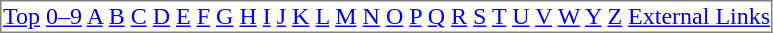<table id="toc" border="1" style="border-collapse: collapse;">
<tr>
<td><a href='#'>Top</a> <a href='#'>0–9</a> <a href='#'>A</a> <a href='#'>B</a> <a href='#'>C</a> <a href='#'>D</a> <a href='#'>E</a> <a href='#'>F</a> <a href='#'>G</a> <a href='#'>H</a> <a href='#'>I</a> <a href='#'>J</a> <a href='#'>K</a> <a href='#'>L</a> <a href='#'>M</a> <a href='#'>N</a> <a href='#'>O</a> <a href='#'>P</a> <a href='#'>Q</a> <a href='#'>R</a> <a href='#'>S</a> <a href='#'>T</a> <a href='#'>U</a> <a href='#'>V</a> <a href='#'>W</a> <a href='#'>Y</a> <a href='#'>Z</a> <a href='#'>External Links</a><br></td>
</tr>
</table>
